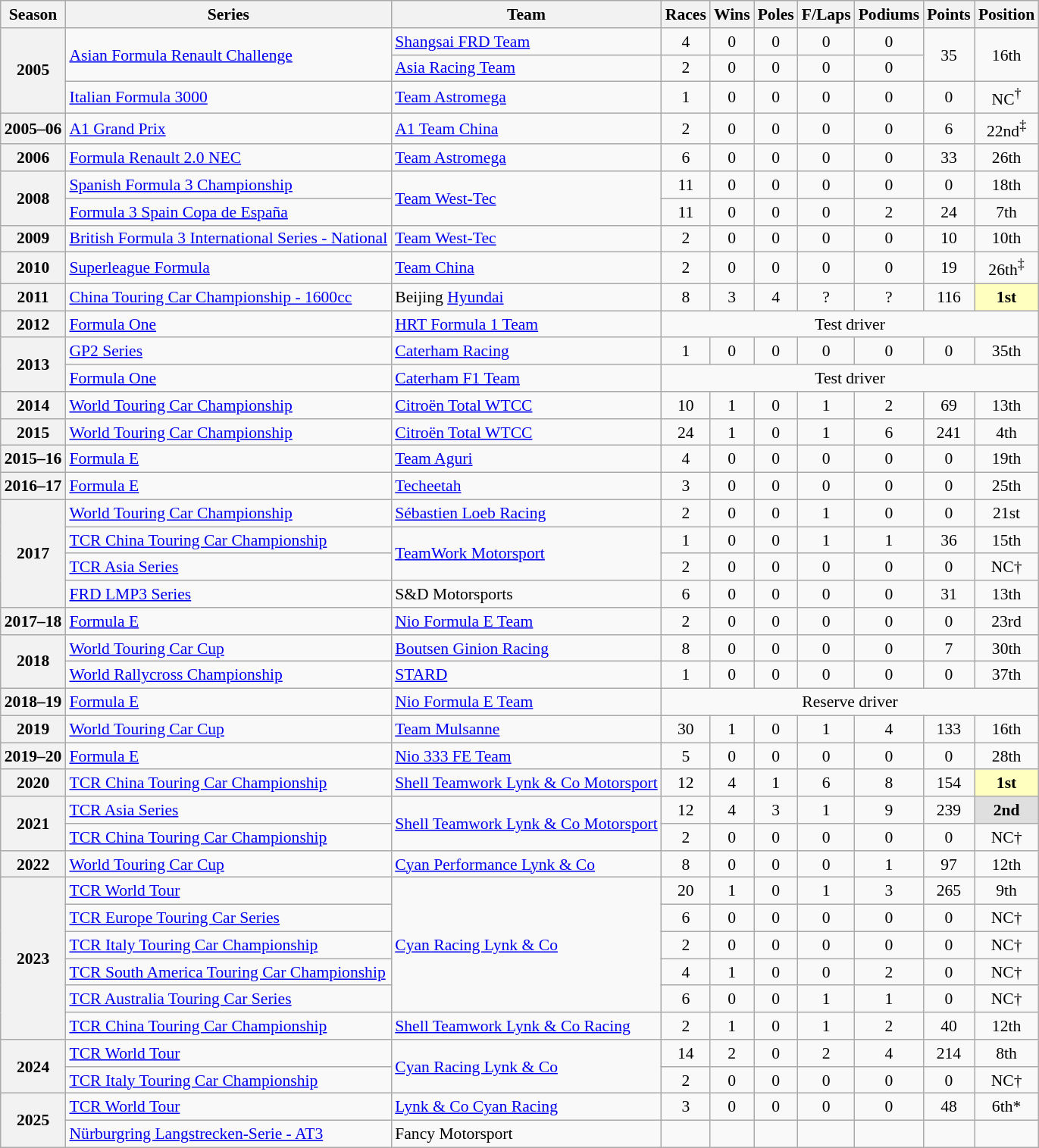<table class="wikitable" style="font-size: 90%; text-align:center">
<tr>
<th>Season</th>
<th>Series</th>
<th>Team</th>
<th>Races</th>
<th>Wins</th>
<th>Poles</th>
<th>F/Laps</th>
<th>Podiums</th>
<th>Points</th>
<th>Position</th>
</tr>
<tr>
<th rowspan=3>2005</th>
<td rowspan=2 align=left><a href='#'>Asian Formula Renault Challenge</a></td>
<td align=left><a href='#'>Shangsai FRD Team</a></td>
<td>4</td>
<td>0</td>
<td>0</td>
<td>0</td>
<td>0</td>
<td rowspan=2>35</td>
<td rowspan=2>16th</td>
</tr>
<tr>
<td align=left><a href='#'>Asia Racing Team</a></td>
<td>2</td>
<td>0</td>
<td>0</td>
<td>0</td>
<td>0</td>
</tr>
<tr>
<td align=left><a href='#'>Italian Formula 3000</a></td>
<td align=left><a href='#'>Team Astromega</a></td>
<td>1</td>
<td>0</td>
<td>0</td>
<td>0</td>
<td>0</td>
<td>0</td>
<td>NC<sup>†</sup></td>
</tr>
<tr>
<th>2005–06</th>
<td align=left><a href='#'>A1 Grand Prix</a></td>
<td align=left><a href='#'>A1 Team China</a></td>
<td>2</td>
<td>0</td>
<td>0</td>
<td>0</td>
<td>0</td>
<td>6</td>
<td>22nd<sup>‡</sup></td>
</tr>
<tr>
<th>2006</th>
<td align=left><a href='#'>Formula Renault 2.0 NEC</a></td>
<td align=left><a href='#'>Team Astromega</a></td>
<td>6</td>
<td>0</td>
<td>0</td>
<td>0</td>
<td>0</td>
<td>33</td>
<td>26th</td>
</tr>
<tr>
<th rowspan=2>2008</th>
<td align=left><a href='#'>Spanish Formula 3 Championship</a></td>
<td rowspan=2 align=left><a href='#'>Team West-Tec</a></td>
<td>11</td>
<td>0</td>
<td>0</td>
<td>0</td>
<td>0</td>
<td>0</td>
<td>18th</td>
</tr>
<tr>
<td align=left><a href='#'>Formula 3 Spain Copa de España</a></td>
<td>11</td>
<td>0</td>
<td>0</td>
<td>0</td>
<td>2</td>
<td>24</td>
<td>7th</td>
</tr>
<tr>
<th>2009</th>
<td align=left><a href='#'>British Formula 3 International Series - National</a></td>
<td align=left><a href='#'>Team West-Tec</a></td>
<td>2</td>
<td>0</td>
<td>0</td>
<td>0</td>
<td>0</td>
<td>10</td>
<td>10th</td>
</tr>
<tr>
<th>2010</th>
<td align=left><a href='#'>Superleague Formula</a></td>
<td align=left><a href='#'>Team China</a></td>
<td>2</td>
<td>0</td>
<td>0</td>
<td>0</td>
<td>0</td>
<td>19</td>
<td>26th<sup>‡</sup></td>
</tr>
<tr>
<th>2011</th>
<td align=left><a href='#'>China Touring Car Championship - 1600cc</a></td>
<td align=left>Beijing <a href='#'>Hyundai</a></td>
<td>8</td>
<td>3</td>
<td>4</td>
<td>?</td>
<td>?</td>
<td>116</td>
<td style="background:#FFFFBF;"><strong>1st</strong></td>
</tr>
<tr>
<th>2012</th>
<td align=left><a href='#'>Formula One</a></td>
<td align=left><a href='#'>HRT Formula 1 Team</a></td>
<td colspan=7>Test driver</td>
</tr>
<tr>
<th rowspan=2>2013</th>
<td align=left><a href='#'>GP2 Series</a></td>
<td align=left><a href='#'>Caterham Racing</a></td>
<td>1</td>
<td>0</td>
<td>0</td>
<td>0</td>
<td>0</td>
<td>0</td>
<td>35th</td>
</tr>
<tr>
<td align=left><a href='#'>Formula One</a></td>
<td align=left><a href='#'>Caterham F1 Team</a></td>
<td colspan=7>Test driver</td>
</tr>
<tr>
<th>2014</th>
<td align=left><a href='#'>World Touring Car Championship</a></td>
<td align=left><a href='#'>Citroën Total WTCC</a></td>
<td>10</td>
<td>1</td>
<td>0</td>
<td>1</td>
<td>2</td>
<td>69</td>
<td>13th</td>
</tr>
<tr>
<th>2015</th>
<td align=left><a href='#'>World Touring Car Championship</a></td>
<td align=left><a href='#'>Citroën Total WTCC</a></td>
<td>24</td>
<td>1</td>
<td>0</td>
<td>1</td>
<td>6</td>
<td>241</td>
<td>4th</td>
</tr>
<tr>
<th>2015–16</th>
<td align=left><a href='#'>Formula E</a></td>
<td align=left><a href='#'>Team Aguri</a></td>
<td>4</td>
<td>0</td>
<td>0</td>
<td>0</td>
<td>0</td>
<td>0</td>
<td>19th</td>
</tr>
<tr>
<th>2016–17</th>
<td align=left><a href='#'>Formula E</a></td>
<td align=left><a href='#'>Techeetah</a></td>
<td>3</td>
<td>0</td>
<td>0</td>
<td>0</td>
<td>0</td>
<td>0</td>
<td>25th</td>
</tr>
<tr>
<th rowspan="4">2017</th>
<td align=left><a href='#'>World Touring Car Championship</a></td>
<td align=left><a href='#'>Sébastien Loeb Racing</a></td>
<td>2</td>
<td>0</td>
<td>0</td>
<td>1</td>
<td>0</td>
<td>0</td>
<td>21st</td>
</tr>
<tr>
<td align=left><a href='#'>TCR China Touring Car Championship</a></td>
<td align=left rowspan=2><a href='#'>TeamWork Motorsport</a></td>
<td>1</td>
<td>0</td>
<td>0</td>
<td>1</td>
<td>1</td>
<td>36</td>
<td>15th</td>
</tr>
<tr>
<td align=left><a href='#'>TCR Asia Series</a></td>
<td>2</td>
<td>0</td>
<td>0</td>
<td>0</td>
<td>0</td>
<td>0</td>
<td>NC†</td>
</tr>
<tr>
<td align=left><a href='#'>FRD LMP3 Series</a></td>
<td align=left>S&D Motorsports</td>
<td>6</td>
<td>0</td>
<td>0</td>
<td>0</td>
<td>0</td>
<td>31</td>
<td>13th</td>
</tr>
<tr>
<th>2017–18</th>
<td align=left><a href='#'>Formula E</a></td>
<td align=left><a href='#'>Nio Formula E Team</a></td>
<td>2</td>
<td>0</td>
<td>0</td>
<td>0</td>
<td>0</td>
<td>0</td>
<td>23rd</td>
</tr>
<tr>
<th rowspan=2>2018</th>
<td align=left><a href='#'>World Touring Car Cup</a></td>
<td align=left><a href='#'>Boutsen Ginion Racing</a></td>
<td>8</td>
<td>0</td>
<td>0</td>
<td>0</td>
<td>0</td>
<td>7</td>
<td>30th</td>
</tr>
<tr>
<td align=left><a href='#'>World Rallycross Championship</a></td>
<td align=left><a href='#'>STARD</a></td>
<td>1</td>
<td>0</td>
<td>0</td>
<td>0</td>
<td>0</td>
<td>0</td>
<td>37th</td>
</tr>
<tr>
<th>2018–19</th>
<td align=left><a href='#'>Formula E</a></td>
<td align=left><a href='#'>Nio Formula E Team</a></td>
<td colspan=7>Reserve driver</td>
</tr>
<tr>
<th>2019</th>
<td align=left><a href='#'>World Touring Car Cup</a></td>
<td align=left><a href='#'>Team Mulsanne</a></td>
<td>30</td>
<td>1</td>
<td>0</td>
<td>1</td>
<td>4</td>
<td>133</td>
<td>16th</td>
</tr>
<tr>
<th>2019–20</th>
<td align=left><a href='#'>Formula E</a></td>
<td align=left><a href='#'>Nio 333 FE Team</a></td>
<td>5</td>
<td>0</td>
<td>0</td>
<td>0</td>
<td>0</td>
<td>0</td>
<td>28th</td>
</tr>
<tr>
<th>2020</th>
<td align=left><a href='#'>TCR China Touring Car Championship</a></td>
<td align=left><a href='#'>Shell Teamwork Lynk & Co Motorsport</a></td>
<td>12</td>
<td>4</td>
<td>1</td>
<td>6</td>
<td>8</td>
<td>154</td>
<td style="background:#FFFFBF;"><strong>1st</strong></td>
</tr>
<tr>
<th rowspan=2>2021</th>
<td align=left><a href='#'>TCR Asia Series</a></td>
<td align=left rowspan=2><a href='#'>Shell Teamwork Lynk & Co Motorsport</a></td>
<td>12</td>
<td>4</td>
<td>3</td>
<td>1</td>
<td>9</td>
<td>239</td>
<td style="background:#DFDFDF;"><strong>2nd</strong></td>
</tr>
<tr>
<td align=left><a href='#'>TCR China Touring Car Championship</a></td>
<td>2</td>
<td>0</td>
<td>0</td>
<td>0</td>
<td>0</td>
<td>0</td>
<td>NC†</td>
</tr>
<tr>
<th>2022</th>
<td align=left><a href='#'>World Touring Car Cup</a></td>
<td align=left><a href='#'>Cyan Performance Lynk & Co</a></td>
<td>8</td>
<td>0</td>
<td>0</td>
<td>0</td>
<td>1</td>
<td>97</td>
<td>12th</td>
</tr>
<tr>
<th rowspan="6">2023</th>
<td align=left><a href='#'>TCR World Tour</a></td>
<td rowspan="5" align="left"><a href='#'>Cyan Racing Lynk & Co</a></td>
<td>20</td>
<td>1</td>
<td>0</td>
<td>1</td>
<td>3</td>
<td>265</td>
<td>9th</td>
</tr>
<tr>
<td align=left><a href='#'>TCR Europe Touring Car Series</a></td>
<td>6</td>
<td>0</td>
<td>0</td>
<td>0</td>
<td>0</td>
<td>0</td>
<td>NC†</td>
</tr>
<tr>
<td align=left><a href='#'>TCR Italy Touring Car Championship</a></td>
<td>2</td>
<td>0</td>
<td>0</td>
<td>0</td>
<td>0</td>
<td>0</td>
<td>NC†</td>
</tr>
<tr>
<td align=left><a href='#'>TCR South America Touring Car Championship</a></td>
<td>4</td>
<td>1</td>
<td>0</td>
<td>0</td>
<td>2</td>
<td>0</td>
<td>NC†</td>
</tr>
<tr>
<td align=left><a href='#'>TCR Australia Touring Car Series</a></td>
<td>6</td>
<td>0</td>
<td>0</td>
<td>1</td>
<td>1</td>
<td>0</td>
<td>NC†</td>
</tr>
<tr>
<td align=left><a href='#'>TCR China Touring Car Championship</a></td>
<td align=left><a href='#'>Shell Teamwork Lynk & Co Racing</a></td>
<td>2</td>
<td>1</td>
<td>0</td>
<td>1</td>
<td>2</td>
<td>40</td>
<td>12th</td>
</tr>
<tr>
<th rowspan="2">2024</th>
<td align=left><a href='#'>TCR World Tour</a></td>
<td rowspan="2" align=left><a href='#'>Cyan Racing Lynk & Co</a></td>
<td>14</td>
<td>2</td>
<td>0</td>
<td>2</td>
<td>4</td>
<td>214</td>
<td>8th</td>
</tr>
<tr>
<td align=left><a href='#'>TCR Italy Touring Car Championship</a></td>
<td>2</td>
<td>0</td>
<td>0</td>
<td>0</td>
<td>0</td>
<td>0</td>
<td>NC†</td>
</tr>
<tr>
<th rowspan="2">2025</th>
<td align=left><a href='#'>TCR World Tour</a></td>
<td align=left><a href='#'>Lynk & Co Cyan Racing</a></td>
<td>3</td>
<td>0</td>
<td>0</td>
<td>0</td>
<td>0</td>
<td>48</td>
<td>6th*</td>
</tr>
<tr>
<td align="left"><a href='#'>Nürburgring Langstrecken-Serie - AT3</a></td>
<td align="left">Fancy Motorsport</td>
<td></td>
<td></td>
<td></td>
<td></td>
<td></td>
<td></td>
<td></td>
</tr>
</table>
